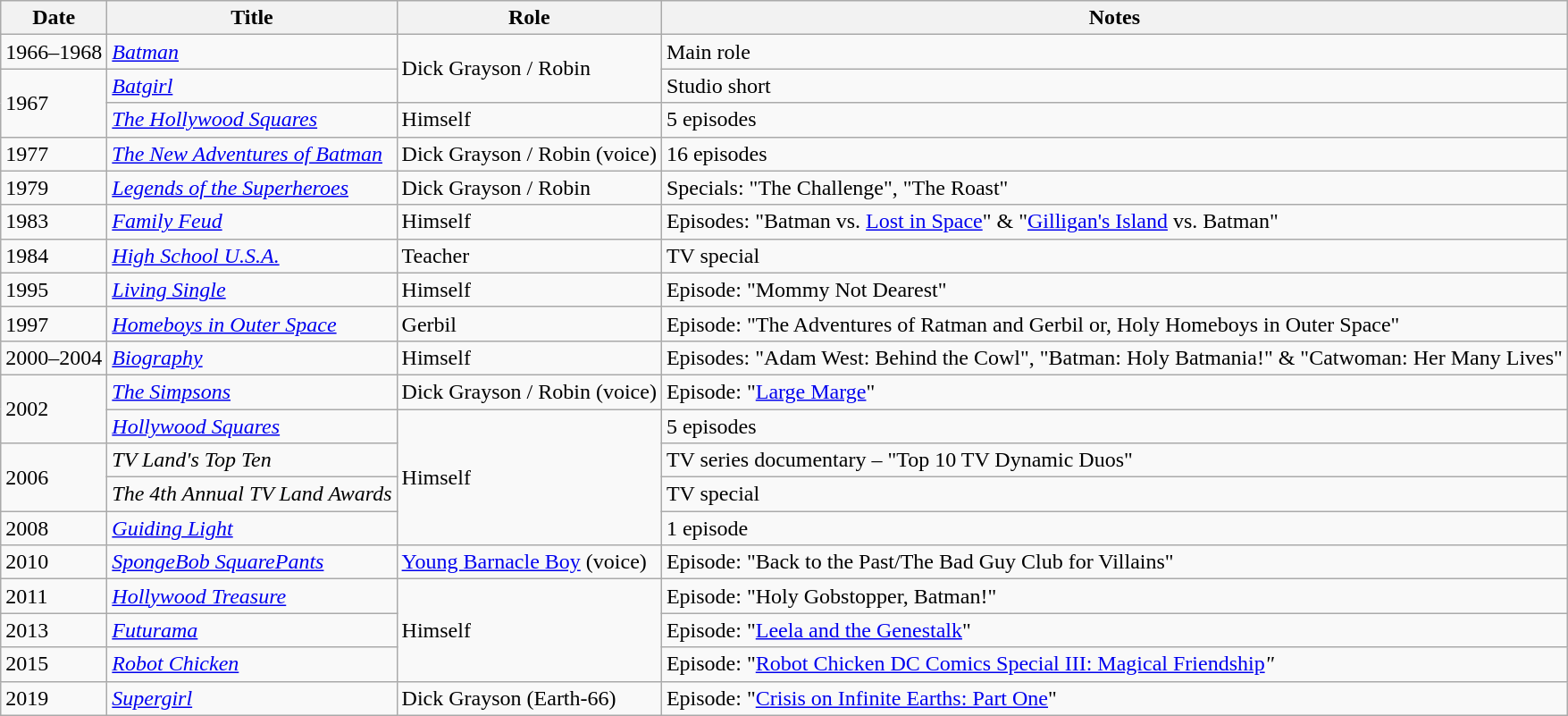<table class="wikitable">
<tr>
<th>Date</th>
<th>Title</th>
<th>Role</th>
<th>Notes</th>
</tr>
<tr>
<td>1966–1968</td>
<td><em><a href='#'>Batman</a></em></td>
<td rowspan="2">Dick Grayson / Robin</td>
<td>Main role</td>
</tr>
<tr>
<td rowspan="2">1967</td>
<td><em><a href='#'>Batgirl</a></em></td>
<td>Studio short</td>
</tr>
<tr>
<td><em><a href='#'>The Hollywood Squares</a></em></td>
<td>Himself</td>
<td>5 episodes</td>
</tr>
<tr>
<td>1977</td>
<td><em><a href='#'>The New Adventures of Batman</a></em></td>
<td>Dick Grayson / Robin (voice)</td>
<td>16 episodes</td>
</tr>
<tr>
<td>1979</td>
<td><em><a href='#'>Legends of the Superheroes</a></em></td>
<td>Dick Grayson / Robin</td>
<td>Specials: "The Challenge", "The Roast"</td>
</tr>
<tr>
<td>1983</td>
<td><em><a href='#'>Family Feud</a></em></td>
<td>Himself</td>
<td>Episodes: "Batman vs. <a href='#'>Lost in Space</a>" & "<a href='#'>Gilligan's Island</a> vs. Batman"</td>
</tr>
<tr>
<td>1984</td>
<td><em><a href='#'>High School U.S.A.</a></em></td>
<td>Teacher</td>
<td>TV special</td>
</tr>
<tr>
<td>1995</td>
<td><em><a href='#'>Living Single</a></em></td>
<td>Himself</td>
<td>Episode: "Mommy Not Dearest"</td>
</tr>
<tr>
<td>1997</td>
<td><em><a href='#'>Homeboys in Outer Space</a></em></td>
<td>Gerbil</td>
<td>Episode: "The Adventures of Ratman and Gerbil or, Holy Homeboys in Outer Space"</td>
</tr>
<tr>
<td>2000–2004</td>
<td><em><a href='#'>Biography</a></em></td>
<td>Himself</td>
<td>Episodes: "Adam West: Behind the Cowl", "Batman: Holy Batmania!" & "Catwoman: Her Many Lives"</td>
</tr>
<tr>
<td rowspan="2">2002</td>
<td><em><a href='#'>The Simpsons</a></em></td>
<td>Dick Grayson / Robin (voice)</td>
<td>Episode: "<a href='#'>Large Marge</a>"</td>
</tr>
<tr>
<td><em><a href='#'>Hollywood Squares</a></em></td>
<td rowspan="4">Himself</td>
<td>5 episodes</td>
</tr>
<tr>
<td rowspan="2">2006</td>
<td><em>TV Land's Top Ten</em></td>
<td>TV series documentary – "Top 10 TV Dynamic Duos"</td>
</tr>
<tr>
<td><em>The 4th Annual TV Land Awards</em></td>
<td>TV special</td>
</tr>
<tr>
<td>2008</td>
<td><em><a href='#'>Guiding Light</a></em></td>
<td>1 episode</td>
</tr>
<tr>
<td>2010</td>
<td><em><a href='#'>SpongeBob SquarePants</a></em></td>
<td><a href='#'>Young Barnacle Boy</a> (voice)</td>
<td>Episode: "Back to the Past/The Bad Guy Club for Villains"</td>
</tr>
<tr>
<td>2011</td>
<td><em><a href='#'>Hollywood Treasure</a></em></td>
<td rowspan="3">Himself</td>
<td>Episode: "Holy Gobstopper, Batman!"</td>
</tr>
<tr>
<td>2013</td>
<td><em><a href='#'>Futurama</a></em></td>
<td>Episode: "<a href='#'>Leela and the Genestalk</a>"</td>
</tr>
<tr>
<td>2015</td>
<td><em><a href='#'>Robot Chicken</a></em></td>
<td>Episode: "<a href='#'>Robot Chicken DC Comics Special III: Magical Friendship</a><em>"</em></td>
</tr>
<tr>
<td>2019</td>
<td><em><a href='#'>Supergirl</a></em></td>
<td>Dick Grayson (Earth-66)</td>
<td>Episode: "<a href='#'>Crisis on Infinite Earths: Part One</a>"</td>
</tr>
</table>
